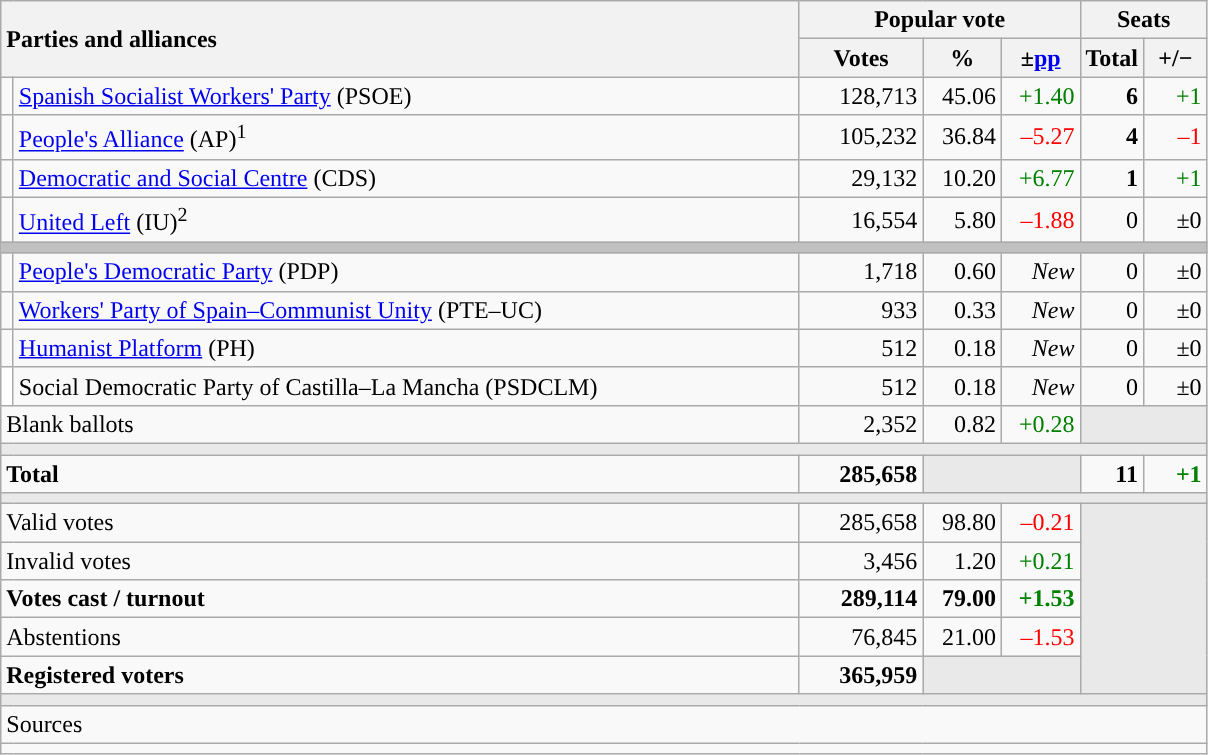<table class="wikitable" style="text-align:right;">
<tr>
<th style="text-align:left;" rowspan="2" colspan="2" width="525">Parties and alliances</th>
<th colspan="3">Popular vote</th>
<th colspan="2">Seats</th>
</tr>
<tr>
<th width="75">Votes</th>
<th width="45">%</th>
<th width="45">±<a href='#'>pp</a></th>
<th width="35">Total</th>
<th width="35">+/−</th>
</tr>
<tr>
<td width="1" style="color:inherit;background:"></td>
<td align="left"><a href='#'>Spanish Socialist Workers' Party</a> (PSOE)</td>
<td>128,713</td>
<td>45.06</td>
<td style="color:green;">+1.40</td>
<td><strong>6</strong></td>
<td style="color:green;">+1</td>
</tr>
<tr>
<td style="color:inherit;background:"></td>
<td align="left"><a href='#'>People's Alliance</a> (AP)<sup>1</sup></td>
<td>105,232</td>
<td>36.84</td>
<td style="color:red;">–5.27</td>
<td><strong>4</strong></td>
<td style="color:red;">–1</td>
</tr>
<tr>
<td style="color:inherit;background:"></td>
<td align="left"><a href='#'>Democratic and Social Centre</a> (CDS)</td>
<td>29,132</td>
<td>10.20</td>
<td style="color:green;">+6.77</td>
<td><strong>1</strong></td>
<td style="color:green;">+1</td>
</tr>
<tr>
<td style="color:inherit;background:"></td>
<td align="left"><a href='#'>United Left</a> (IU)<sup>2</sup></td>
<td>16,554</td>
<td>5.80</td>
<td style="color:red;">–1.88</td>
<td>0</td>
<td>±0</td>
</tr>
<tr>
<td colspan="7" bgcolor="#C0C0C0"></td>
</tr>
<tr>
<td style="color:inherit;background:"></td>
<td align="left"><a href='#'>People's Democratic Party</a> (PDP)</td>
<td>1,718</td>
<td>0.60</td>
<td><em>New</em></td>
<td>0</td>
<td>±0</td>
</tr>
<tr>
<td style="color:inherit;background:"></td>
<td align="left"><a href='#'>Workers' Party of Spain–Communist Unity</a> (PTE–UC)</td>
<td>933</td>
<td>0.33</td>
<td><em>New</em></td>
<td>0</td>
<td>±0</td>
</tr>
<tr>
<td style="color:inherit;background:"></td>
<td align="left"><a href='#'>Humanist Platform</a> (PH)</td>
<td>512</td>
<td>0.18</td>
<td><em>New</em></td>
<td>0</td>
<td>±0</td>
</tr>
<tr>
<td bgcolor="white"></td>
<td align="left">Social Democratic Party of Castilla–La Mancha (PSDCLM)</td>
<td>512</td>
<td>0.18</td>
<td><em>New</em></td>
<td>0</td>
<td>±0</td>
</tr>
<tr>
<td align="left" colspan="2">Blank ballots</td>
<td>2,352</td>
<td>0.82</td>
<td style="color:green;">+0.28</td>
<td bgcolor="#E9E9E9" colspan="2"></td>
</tr>
<tr>
<td colspan="7" bgcolor="#E9E9E9"></td>
</tr>
<tr style="font-weight:bold;">
<td align="left" colspan="2">Total</td>
<td>285,658</td>
<td bgcolor="#E9E9E9" colspan="2"></td>
<td>11</td>
<td style="color:green;">+1</td>
</tr>
<tr>
<td colspan="7" bgcolor="#E9E9E9"></td>
</tr>
<tr>
<td align="left" colspan="2">Valid votes</td>
<td>285,658</td>
<td>98.80</td>
<td style="color:red;">–0.21</td>
<td bgcolor="#E9E9E9" colspan="2" rowspan="5"></td>
</tr>
<tr>
<td align="left" colspan="2">Invalid votes</td>
<td>3,456</td>
<td>1.20</td>
<td style="color:green;">+0.21</td>
</tr>
<tr style="font-weight:bold;">
<td align="left" colspan="2">Votes cast / turnout</td>
<td>289,114</td>
<td>79.00</td>
<td style="color:green;">+1.53</td>
</tr>
<tr>
<td align="left" colspan="2">Abstentions</td>
<td>76,845</td>
<td>21.00</td>
<td style="color:red;">–1.53</td>
</tr>
<tr style="font-weight:bold;">
<td align="left" colspan="2">Registered voters</td>
<td>365,959</td>
<td bgcolor="#E9E9E9" colspan="2"></td>
</tr>
<tr>
<td colspan="7" bgcolor="#E9E9E9"></td>
</tr>
<tr>
<td align="left" colspan="7">Sources</td>
</tr>
<tr>
<td colspan="7" style="text-align:left; max-width:790px;"></td>
</tr>
</table>
